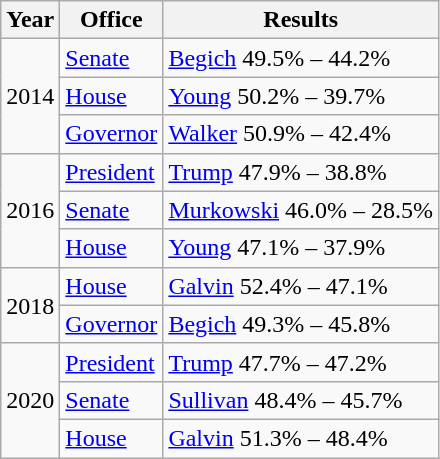<table class="wikitable" style="text-align:;left">
<tr>
<th>Year</th>
<th>Office</th>
<th>Results</th>
</tr>
<tr>
<td rowspan=3>2014</td>
<td><a href='#'>Senate</a></td>
<td><a href='#'>Begich</a> 49.5% – 44.2%</td>
</tr>
<tr>
<td><a href='#'>House</a></td>
<td><a href='#'>Young</a> 50.2% – 39.7%</td>
</tr>
<tr>
<td><a href='#'>Governor</a></td>
<td><a href='#'>Walker</a> 50.9% – 42.4%</td>
</tr>
<tr>
<td rowspan=3>2016</td>
<td><a href='#'>President</a></td>
<td><a href='#'>Trump</a> 47.9% – 38.8%</td>
</tr>
<tr>
<td><a href='#'>Senate</a></td>
<td><a href='#'>Murkowski</a> 46.0% – 28.5%</td>
</tr>
<tr>
<td><a href='#'>House</a></td>
<td><a href='#'>Young</a> 47.1% – 37.9%</td>
</tr>
<tr>
<td rowspan=2>2018</td>
<td><a href='#'>House</a></td>
<td><a href='#'>Galvin</a> 52.4% – 47.1%</td>
</tr>
<tr>
<td><a href='#'>Governor</a></td>
<td><a href='#'>Begich</a> 49.3% – 45.8%</td>
</tr>
<tr>
<td rowspan=3>2020</td>
<td><a href='#'>President</a></td>
<td><a href='#'>Trump</a> 47.7% – 47.2%</td>
</tr>
<tr>
<td><a href='#'>Senate</a></td>
<td><a href='#'>Sullivan</a> 48.4% – 45.7%</td>
</tr>
<tr>
<td><a href='#'>House</a></td>
<td><a href='#'>Galvin</a> 51.3% – 48.4%</td>
</tr>
</table>
